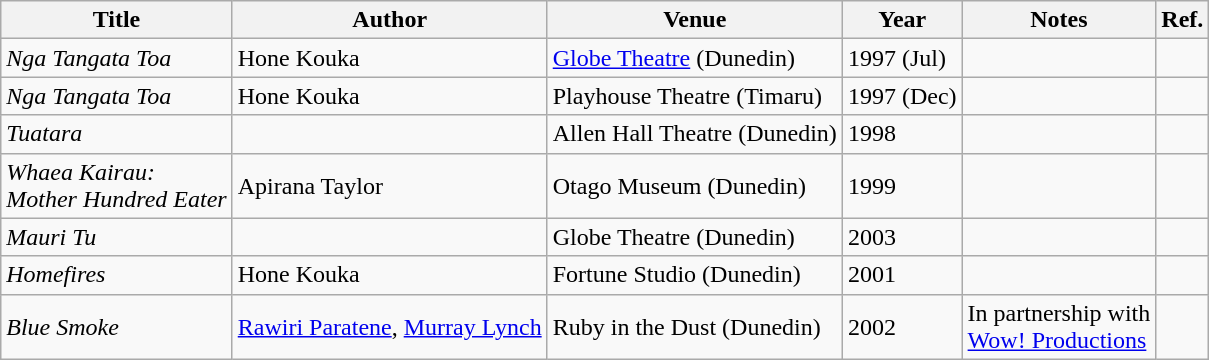<table class="wikitable">
<tr>
<th>Title</th>
<th>Author</th>
<th>Venue</th>
<th>Year</th>
<th>Notes</th>
<th>Ref.</th>
</tr>
<tr>
<td><em>Nga Tangata Toa</em></td>
<td>Hone Kouka</td>
<td><a href='#'>Globe Theatre</a> (Dunedin)</td>
<td>1997 (Jul)</td>
<td></td>
<td></td>
</tr>
<tr>
<td><em>Nga Tangata Toa</em></td>
<td>Hone Kouka</td>
<td>Playhouse Theatre (Timaru)</td>
<td>1997 (Dec)</td>
<td></td>
<td></td>
</tr>
<tr>
<td><em>Tuatara</em></td>
<td></td>
<td>Allen Hall Theatre (Dunedin)</td>
<td>1998</td>
<td></td>
<td></td>
</tr>
<tr>
<td><em>Whaea Kairau:</em><br><em>Mother Hundred Eater</em></td>
<td>Apirana Taylor</td>
<td>Otago Museum (Dunedin)</td>
<td>1999</td>
<td></td>
<td></td>
</tr>
<tr>
<td><em>Mauri Tu</em></td>
<td></td>
<td>Globe Theatre (Dunedin)</td>
<td>2003</td>
<td></td>
<td></td>
</tr>
<tr>
<td><em>Homefires</em></td>
<td>Hone Kouka</td>
<td>Fortune Studio (Dunedin)</td>
<td>2001</td>
<td></td>
<td></td>
</tr>
<tr>
<td><em>Blue Smoke</em></td>
<td><a href='#'>Rawiri Paratene</a>, <a href='#'>Murray Lynch</a></td>
<td>Ruby in the Dust (Dunedin)</td>
<td>2002</td>
<td>In partnership with<br><a href='#'>Wow! Productions</a></td>
<td></td>
</tr>
</table>
